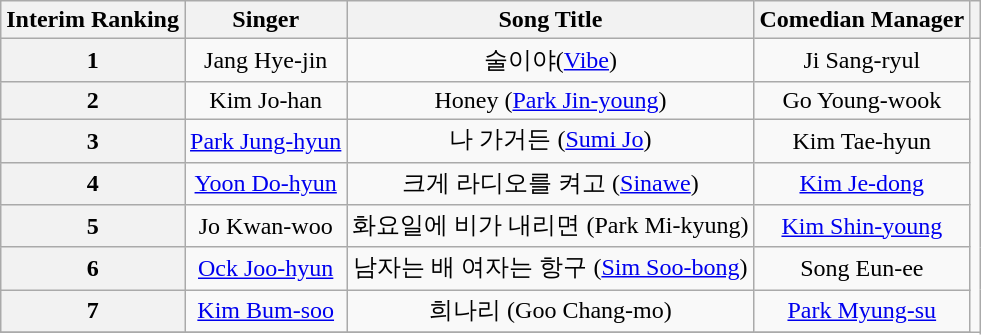<table class="wikitable">
<tr>
<th>Interim Ranking</th>
<th>Singer</th>
<th>Song Title</th>
<th>Comedian Manager</th>
<th></th>
</tr>
<tr align="center">
<th>1</th>
<td>Jang Hye-jin</td>
<td>술이야(<a href='#'>Vibe</a>)</td>
<td>Ji Sang-ryul</td>
</tr>
<tr align="center">
<th>2</th>
<td>Kim Jo-han</td>
<td>Honey (<a href='#'>Park Jin-young</a>)</td>
<td>Go Young-wook</td>
</tr>
<tr align="center">
<th>3</th>
<td><a href='#'>Park Jung-hyun</a></td>
<td>나 가거든 (<a href='#'>Sumi Jo</a>)</td>
<td>Kim Tae-hyun</td>
</tr>
<tr align="center">
<th>4</th>
<td><a href='#'>Yoon Do-hyun</a></td>
<td>크게 라디오를 켜고 (<a href='#'>Sinawe</a>)</td>
<td><a href='#'>Kim Je-dong</a></td>
</tr>
<tr align="center">
<th>5</th>
<td>Jo Kwan-woo</td>
<td>화요일에 비가 내리면 (Park Mi-kyung)</td>
<td><a href='#'>Kim Shin-young</a></td>
</tr>
<tr align="center">
<th>6</th>
<td><a href='#'>Ock Joo-hyun</a></td>
<td>남자는 배 여자는 항구 (<a href='#'>Sim Soo-bong</a>)</td>
<td>Song Eun-ee</td>
</tr>
<tr align="center">
<th>7</th>
<td><a href='#'>Kim Bum-soo</a></td>
<td>희나리 (Goo Chang-mo)</td>
<td><a href='#'>Park Myung-su</a></td>
</tr>
<tr>
</tr>
</table>
